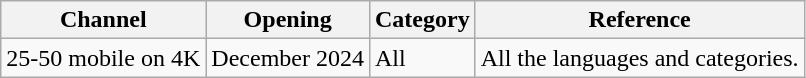<table class="wikitable sortable">
<tr>
<th>Channel</th>
<th>Opening</th>
<th>Category</th>
<th>Reference</th>
</tr>
<tr>
<td>25-50 mobile on 4K</td>
<td>December 2024</td>
<td>All</td>
<td>All the languages and categories.</td>
</tr>
</table>
